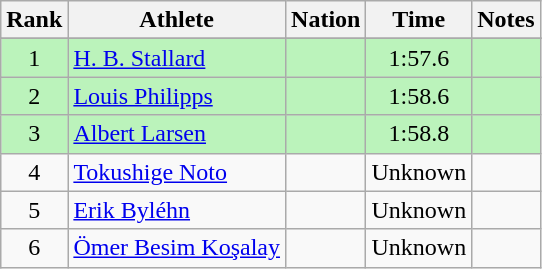<table class="wikitable sortable" style="text-align:center">
<tr>
<th>Rank</th>
<th>Athlete</th>
<th>Nation</th>
<th>Time</th>
<th>Notes</th>
</tr>
<tr>
</tr>
<tr bgcolor=bbf3bb>
<td>1</td>
<td align=left><a href='#'>H. B. Stallard</a></td>
<td align=left></td>
<td>1:57.6</td>
<td></td>
</tr>
<tr bgcolor=bbf3bb>
<td>2</td>
<td align=left><a href='#'>Louis Philipps</a></td>
<td align=left></td>
<td>1:58.6</td>
<td></td>
</tr>
<tr bgcolor=bbf3bb>
<td>3</td>
<td align=left><a href='#'>Albert Larsen</a></td>
<td align=left></td>
<td>1:58.8</td>
<td></td>
</tr>
<tr>
<td>4</td>
<td align=left><a href='#'>Tokushige Noto</a></td>
<td align=left></td>
<td data-sort-value=2:00.0>Unknown</td>
<td></td>
</tr>
<tr>
<td>5</td>
<td align=left><a href='#'>Erik Byléhn</a></td>
<td align=left></td>
<td data-sort-value=3:00.0>Unknown</td>
<td></td>
</tr>
<tr>
<td>6</td>
<td align=left><a href='#'>Ömer Besim Koşalay</a></td>
<td align=left></td>
<td data-sort-value=4:00.0>Unknown</td>
<td></td>
</tr>
</table>
